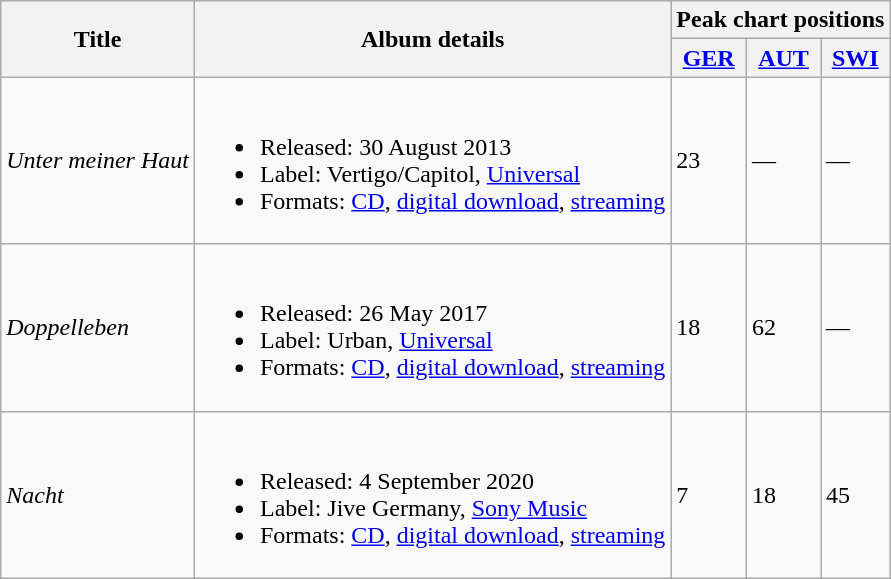<table class="wikitable">
<tr>
<th rowspan="2">Title</th>
<th rowspan="2">Album details</th>
<th colspan="3">Peak chart positions</th>
</tr>
<tr>
<th><a href='#'>GER</a></th>
<th><a href='#'>AUT</a></th>
<th><a href='#'>SWI</a></th>
</tr>
<tr>
<td><em>Unter meiner Haut</em></td>
<td><br><ul><li>Released: 30 August 2013</li><li>Label: Vertigo/Capitol, <a href='#'>Universal</a></li><li>Formats: <a href='#'>CD</a>, <a href='#'>digital download</a>, <a href='#'>streaming</a></li></ul></td>
<td>23</td>
<td>—</td>
<td>—</td>
</tr>
<tr>
<td><em>Doppelleben</em></td>
<td><br><ul><li>Released: 26 May 2017</li><li>Label: Urban, <a href='#'>Universal</a></li><li>Formats: <a href='#'>CD</a>, <a href='#'>digital download</a>, <a href='#'>streaming</a></li></ul></td>
<td>18</td>
<td>62</td>
<td>—</td>
</tr>
<tr>
<td><em>Nacht</em></td>
<td><br><ul><li>Released: 4 September 2020</li><li>Label: Jive Germany, <a href='#'>Sony Music</a></li><li>Formats: <a href='#'>CD</a>, <a href='#'>digital download</a>, <a href='#'>streaming</a></li></ul></td>
<td>7</td>
<td>18</td>
<td>45</td>
</tr>
</table>
